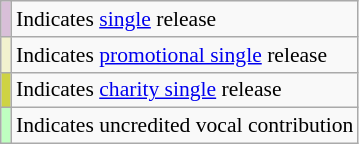<table class="wikitable" style="font-size:90%;">
<tr>
<th scope="row" style="background-color:#D8BFD8"></th>
<td>Indicates <a href='#'>single</a> release</td>
</tr>
<tr>
<th scope="row" style="background-color:#F2F2CE"></th>
<td>Indicates <a href='#'>promotional single</a> release</td>
</tr>
<tr>
<th scope="row" style="background-color:#CED343"></th>
<td>Indicates <a href='#'>charity single</a> release</td>
</tr>
<tr>
<th scope="row" style="background-color:#BFFFC0"></th>
<td>Indicates uncredited vocal contribution</td>
</tr>
</table>
